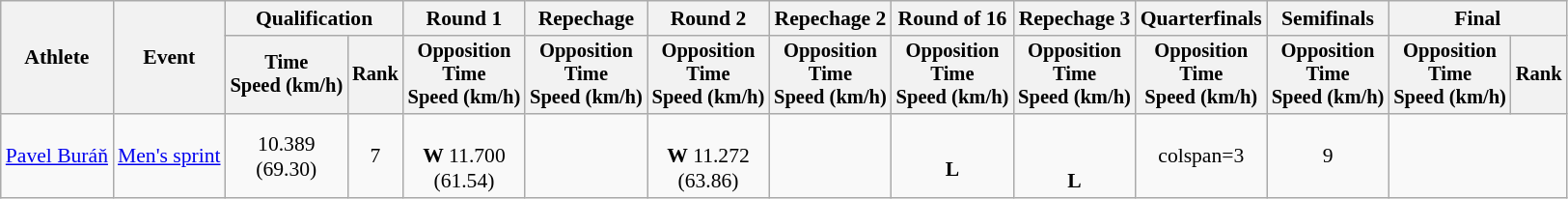<table class="wikitable" style="font-size:90%">
<tr>
<th rowspan=2>Athlete</th>
<th rowspan=2>Event</th>
<th colspan=2>Qualification</th>
<th>Round 1</th>
<th>Repechage</th>
<th>Round 2</th>
<th>Repechage 2</th>
<th>Round of 16</th>
<th>Repechage 3</th>
<th>Quarterfinals</th>
<th>Semifinals</th>
<th colspan=2>Final</th>
</tr>
<tr style="font-size:95%">
<th>Time<br>Speed (km/h)</th>
<th>Rank</th>
<th>Opposition<br>Time<br>Speed (km/h)</th>
<th>Opposition<br>Time<br>Speed (km/h)</th>
<th>Opposition<br>Time<br>Speed (km/h)</th>
<th>Opposition<br>Time<br>Speed (km/h)</th>
<th>Opposition<br>Time<br>Speed (km/h)</th>
<th>Opposition<br>Time<br>Speed (km/h)</th>
<th>Opposition<br>Time<br>Speed (km/h)</th>
<th>Opposition<br>Time<br>Speed (km/h)</th>
<th>Opposition<br>Time<br>Speed (km/h)</th>
<th>Rank</th>
</tr>
<tr align=center>
<td align=left><a href='#'>Pavel Buráň</a></td>
<td align=left rowspan=2><a href='#'>Men's sprint</a></td>
<td>10.389<br>(69.30)</td>
<td>7</td>
<td><br><strong>W</strong> 11.700<br>(61.54)</td>
<td></td>
<td><br><strong>W</strong> 11.272<br>(63.86)</td>
<td></td>
<td><br><strong>L</strong></td>
<td><br><br><strong>L</strong></td>
<td>colspan=3 </td>
<td>9</td>
</tr>
</table>
